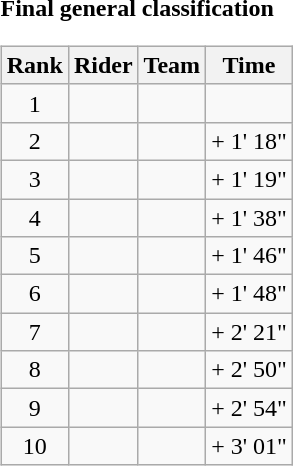<table>
<tr>
<td><strong>Final general classification</strong><br><table class="wikitable">
<tr>
<th scope="col">Rank</th>
<th scope="col">Rider</th>
<th scope="col">Team</th>
<th scope="col">Time</th>
</tr>
<tr>
<td style="text-align:center;">1</td>
<td></td>
<td></td>
<td style="text-align:right;"></td>
</tr>
<tr>
<td style="text-align:center;">2</td>
<td></td>
<td></td>
<td style="text-align:right;">+ 1' 18"</td>
</tr>
<tr>
<td style="text-align:center;">3</td>
<td></td>
<td></td>
<td style="text-align:right;">+ 1' 19"</td>
</tr>
<tr>
<td style="text-align:center;">4</td>
<td></td>
<td></td>
<td style="text-align:right;">+ 1' 38"</td>
</tr>
<tr>
<td style="text-align:center;">5</td>
<td></td>
<td></td>
<td style="text-align:right;">+ 1' 46"</td>
</tr>
<tr>
<td style="text-align:center;">6</td>
<td></td>
<td></td>
<td style="text-align:right;">+ 1' 48"</td>
</tr>
<tr>
<td style="text-align:center;">7</td>
<td></td>
<td></td>
<td style="text-align:right;">+ 2' 21"</td>
</tr>
<tr>
<td style="text-align:center;">8</td>
<td></td>
<td></td>
<td style="text-align:right;">+ 2' 50"</td>
</tr>
<tr>
<td style="text-align:center;">9</td>
<td></td>
<td></td>
<td style="text-align:right;">+ 2' 54"</td>
</tr>
<tr>
<td style="text-align:center;">10</td>
<td></td>
<td></td>
<td style="text-align:right;">+ 3' 01"</td>
</tr>
</table>
</td>
</tr>
</table>
